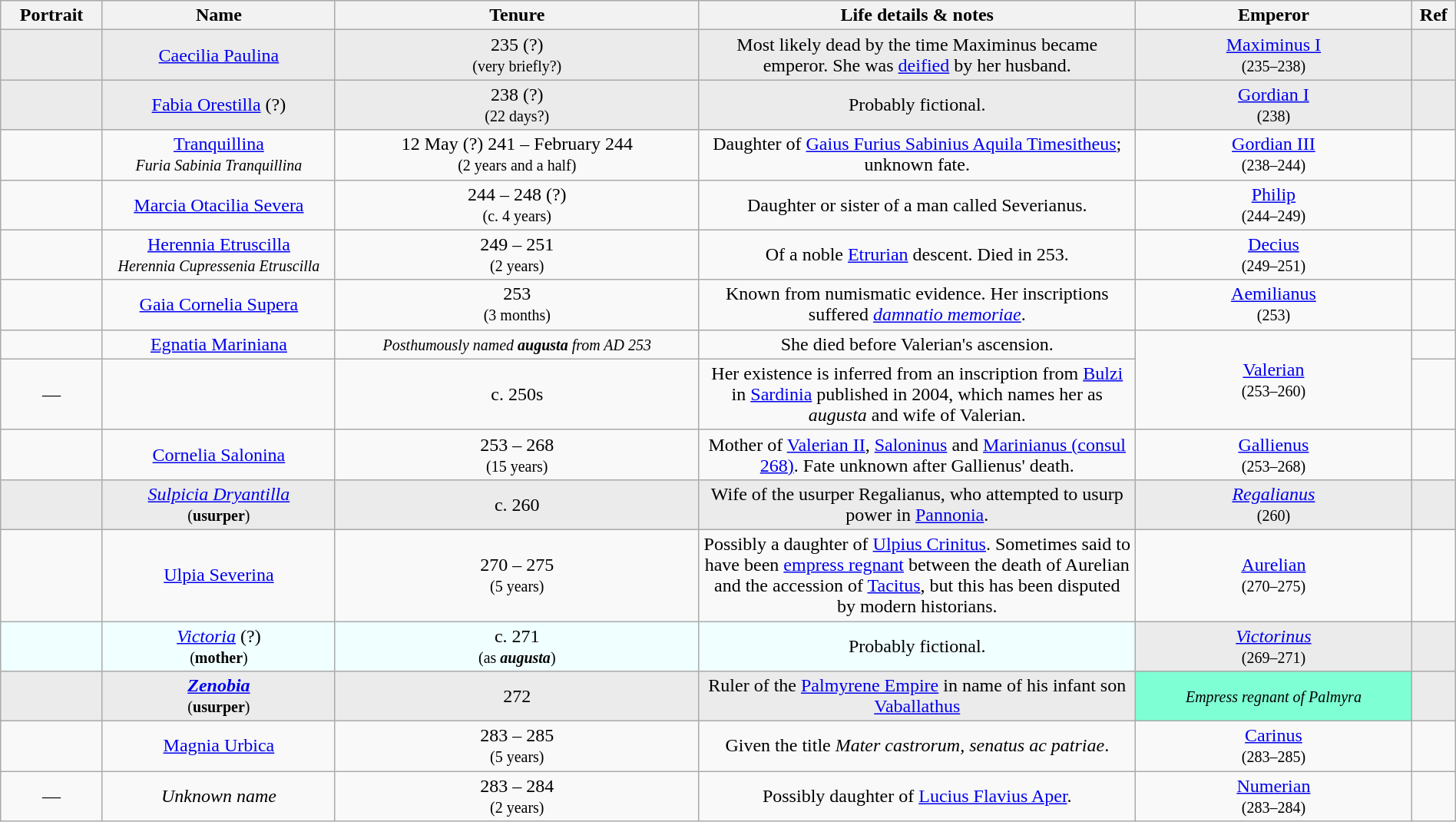<table class="wikitable" style="width:100%; text-align:center;">
<tr>
<th width="7%">Portrait</th>
<th width="16%">Name</th>
<th width="25%">Tenure</th>
<th width="30%">Life details & notes</th>
<th width="19%">Emperor</th>
<th width="3%">Ref</th>
</tr>
<tr>
<td style="background:#EBEBEB;"></td>
<td style="background:#EBEBEB;"><a href='#'>Caecilia Paulina</a></td>
<td style="background:#EBEBEB;">235 (?)<br><small>(very briefly?)</small></td>
<td style="background:#EBEBEB;">Most likely dead by the time Maximinus became emperor. She was <a href='#'>deified</a> by her husband.</td>
<td style="background:#EBEBEB;"><a href='#'>Maximinus I</a><br><small>(235–238)</small></td>
<td style="background:#EBEBEB;"></td>
</tr>
<tr>
<td style="background:#EBEBEB;"></td>
<td style="background:#EBEBEB;"><a href='#'>Fabia Orestilla</a> (?)</td>
<td style="background:#EBEBEB;">238 (?)<br><small>(22 days?)</small></td>
<td style="background:#EBEBEB;">Probably fictional.</td>
<td style="background:#EBEBEB;"><a href='#'>Gordian I</a><br><small>(238)</small></td>
<td style="background:#EBEBEB;"></td>
</tr>
<tr>
<td></td>
<td><a href='#'>Tranquillina</a><br><small><em>Furia Sabinia Tranquillina</em></small></td>
<td>12 May (?) 241 –  February 244<br><small>(2 years and a half)</small></td>
<td>Daughter of <a href='#'>Gaius Furius Sabinius Aquila Timesitheus</a>; unknown fate.</td>
<td><a href='#'>Gordian III</a><br><small>(238–244)</small></td>
<td></td>
</tr>
<tr>
<td></td>
<td><a href='#'>Marcia Otacilia Severa</a></td>
<td>244 – 248 (?)<br><small>(c. 4 years)</small></td>
<td>Daughter or sister of a man called Severianus.</td>
<td><a href='#'>Philip</a><br><small>(244–249)</small></td>
<td></td>
</tr>
<tr>
<td></td>
<td><a href='#'>Herennia Etruscilla</a><br><small><em>Herennia Cupressenia Etruscilla</em></small></td>
<td>249 – 251<br><small>(2 years)</small></td>
<td>Of a noble <a href='#'>Etrurian</a> descent. Died in 253.</td>
<td><a href='#'>Decius</a><br><small>(249–251)</small></td>
<td></td>
</tr>
<tr>
<td></td>
<td><a href='#'>Gaia Cornelia Supera</a></td>
<td>253<br><small>(3 months)</small></td>
<td>Known from numismatic evidence. Her inscriptions suffered <em><a href='#'>damnatio memoriae</a></em>.</td>
<td><a href='#'>Aemilianus</a><br><small>(253)</small></td>
<td></td>
</tr>
<tr>
<td></td>
<td><a href='#'>Egnatia Mariniana</a></td>
<td><em><small>Posthumously named <strong>augusta</strong> from AD 253</small></em></td>
<td>She died before Valerian's ascension.</td>
<td rowspan="2"><a href='#'>Valerian</a><br><small>(253–260)</small></td>
<td></td>
</tr>
<tr>
<td>—</td>
<td></td>
<td>c. 250s</td>
<td>Her existence is inferred from an inscription from <a href='#'>Bulzi</a> in <a href='#'>Sardinia</a> published in 2004, which names her as <em>augusta</em> and wife of Valerian.</td>
<td><br></td>
</tr>
<tr>
<td></td>
<td><a href='#'>Cornelia Salonina</a></td>
<td>253 – 268<br><small>(15 years)</small></td>
<td>Mother of <a href='#'>Valerian II</a>, <a href='#'>Saloninus</a> and <a href='#'>Marinianus (consul 268)</a>. Fate unknown after Gallienus' death.</td>
<td><a href='#'>Gallienus</a><br><small>(253–268)</small></td>
<td></td>
</tr>
<tr>
<td style="background:#EBEBEB;"></td>
<td style="background:#EBEBEB;"><em><a href='#'>Sulpicia Dryantilla</a></em><br><small>(<strong>usurper</strong>)</small></td>
<td style="background:#EBEBEB;">c. 260</td>
<td style="background:#EBEBEB;">Wife of the usurper Regalianus, who attempted to usurp power in <a href='#'>Pannonia</a>.</td>
<td style="background:#EBEBEB;"><em><a href='#'>Regalianus</a></em><br><small>(260)</small></td>
<td style="background:#EBEBEB;"><br></td>
</tr>
<tr>
<td></td>
<td><a href='#'>Ulpia Severina</a></td>
<td>270 – 275<br><small>(5 years)</small></td>
<td>Possibly a daughter of <a href='#'>Ulpius Crinitus</a>. Sometimes said to have been <a href='#'>empress regnant</a> between the death of Aurelian and the accession of <a href='#'>Tacitus</a>, but this has been disputed by modern historians.</td>
<td><a href='#'>Aurelian</a><br><small>(270–275)</small></td>
<td><br><br></td>
</tr>
<tr>
<td style="background:#F0FFFF;"></td>
<td style="background:#F0FFFF;"><em><a href='#'>Victoria</a></em> (?)<br><small>(<strong>mother</strong>)</small></td>
<td style="background:#F0FFFF;">c. 271<br><small>(as <strong><em>augusta</em></strong>)</small></td>
<td style="background:#F0FFFF;">Probably fictional.</td>
<td style="background:#EBEBEB;"><em><a href='#'>Victorinus</a></em><br><small>(269–271)</small></td>
<td style="background:#EBEBEB;"></td>
</tr>
<tr>
<td style="background:#EBEBEB;"></td>
<td style="background:#EBEBEB;"><strong><em><a href='#'>Zenobia</a></em></strong><br><small>(<strong>usurper</strong>)</small></td>
<td style="background:#EBEBEB;">272</td>
<td style="background:#EBEBEB;">Ruler of the <a href='#'>Palmyrene Empire</a> in name of his infant son <a href='#'>Vaballathus</a></td>
<td style="background:#7FFFD4;"><small><em>Empress regnant of Palmyra</em></small></td>
<td style="background:#EBEBEB;"></td>
</tr>
<tr>
<td></td>
<td><a href='#'>Magnia Urbica</a></td>
<td>283 – 285<br><small>(5 years)</small></td>
<td>Given the title <em>Mater castrorum, senatus ac patriae</em>.</td>
<td><a href='#'>Carinus</a><br><small>(283–285)</small></td>
<td><br></td>
</tr>
<tr>
<td>—</td>
<td><em>Unknown name</em></td>
<td>283 – 284<br><small>(2 years)</small></td>
<td>Possibly daughter of <a href='#'>Lucius Flavius Aper</a>.</td>
<td><a href='#'>Numerian</a><br><small>(283–284)</small></td>
<td></td>
</tr>
</table>
